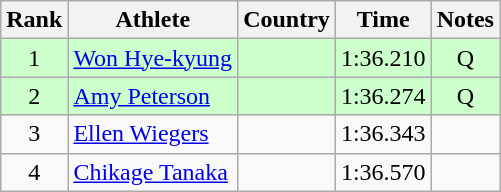<table class="wikitable" style="text-align:center">
<tr>
<th>Rank</th>
<th>Athlete</th>
<th>Country</th>
<th>Time</th>
<th>Notes</th>
</tr>
<tr bgcolor=ccffcc>
<td>1</td>
<td align=left><a href='#'>Won Hye-kyung</a></td>
<td align=left></td>
<td>1:36.210</td>
<td>Q</td>
</tr>
<tr bgcolor=ccffcc>
<td>2</td>
<td align=left><a href='#'>Amy Peterson</a></td>
<td align=left></td>
<td>1:36.274</td>
<td>Q</td>
</tr>
<tr>
<td>3</td>
<td align=left><a href='#'>Ellen Wiegers</a></td>
<td align=left></td>
<td>1:36.343</td>
<td></td>
</tr>
<tr>
<td>4</td>
<td align=left><a href='#'>Chikage Tanaka</a></td>
<td align=left></td>
<td>1:36.570</td>
<td></td>
</tr>
</table>
